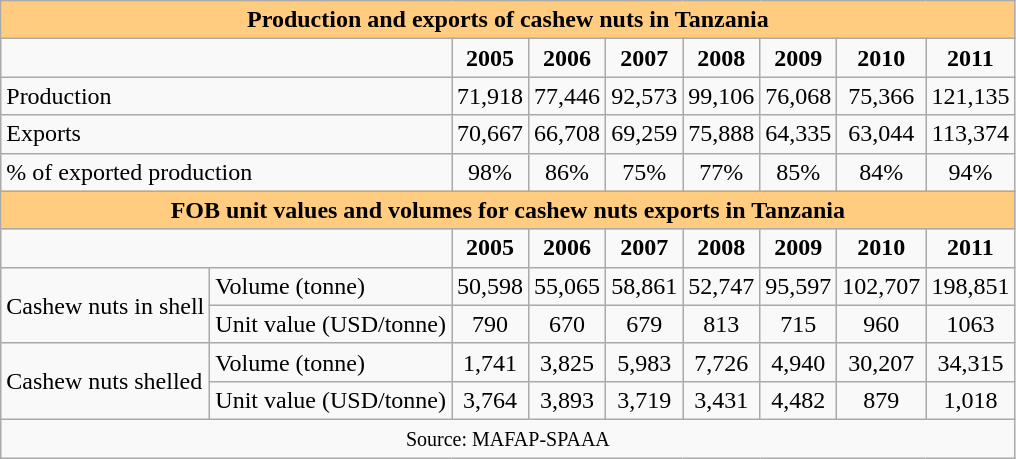<table class="wikitable">
<tr>
<th colspan="9" style="background:#ffcc80;">Production and exports of cashew nuts in Tanzania</th>
</tr>
<tr>
<td colspan="2"></td>
<td align="center"><strong>2005</strong></td>
<td align="center"><strong>2006</strong></td>
<td align="center"><strong>2007</strong></td>
<td align="center"><strong>2008</strong></td>
<td align="center"><strong>2009</strong></td>
<td align="center"><strong>2010</strong></td>
<td align="center"><strong>2011</strong></td>
</tr>
<tr>
<td colspan="2">Production</td>
<td align="center">71,918</td>
<td align="center">77,446</td>
<td align="center">92,573</td>
<td align="center">99,106</td>
<td align="center">76,068</td>
<td align="center">75,366</td>
<td align="center">121,135</td>
</tr>
<tr>
<td colspan="2">Exports</td>
<td align="center">70,667</td>
<td align="center">66,708</td>
<td align="center">69,259</td>
<td align="center">75,888</td>
<td align="center">64,335</td>
<td align="center">63,044</td>
<td align="center">113,374</td>
</tr>
<tr>
<td colspan="2">% of exported production</td>
<td align="center">98%</td>
<td align="center">86%</td>
<td align="center">75%</td>
<td align="center">77%</td>
<td align="center">85%</td>
<td align="center">84%</td>
<td align="center">94%</td>
</tr>
<tr>
<th colspan="9"  style="background:#ffcc80;">FOB unit values and volumes for cashew nuts exports in Tanzania</th>
</tr>
<tr>
<td colspan="2"></td>
<td align="center"><strong>2005</strong></td>
<td align="center"><strong>2006</strong></td>
<td align="center"><strong>2007</strong></td>
<td align="center"><strong>2008</strong></td>
<td align="center"><strong>2009</strong></td>
<td align="center"><strong>2010</strong></td>
<td align="center"><strong>2011</strong></td>
</tr>
<tr>
<td rowspan="2">Cashew nuts in shell</td>
<td>Volume (tonne)</td>
<td align="center">50,598</td>
<td align="center">55,065</td>
<td align="center">58,861</td>
<td align="center">52,747</td>
<td align="center">95,597</td>
<td align="center">102,707</td>
<td align="center">198,851</td>
</tr>
<tr>
<td>Unit value (USD/tonne)</td>
<td align="center">790</td>
<td align="center">670</td>
<td align="center">679</td>
<td align="center">813</td>
<td align="center">715</td>
<td align="center">960</td>
<td align="center">1063</td>
</tr>
<tr>
<td rowspan="2">Cashew nuts shelled</td>
<td>Volume (tonne)</td>
<td align="center">1,741</td>
<td align="center">3,825</td>
<td align="center">5,983</td>
<td align="center">7,726</td>
<td align="center">4,940</td>
<td align="center">30,207</td>
<td align="center">34,315</td>
</tr>
<tr>
<td>Unit value (USD/tonne)</td>
<td align="center">3,764</td>
<td align="center">3,893</td>
<td align="center">3,719</td>
<td align="center">3,431</td>
<td align="center">4,482</td>
<td align="center">879</td>
<td align="center">1,018</td>
</tr>
<tr>
<td colspan="9" style="text-align:center;"><small>Source: MAFAP-SPAAA</small></td>
</tr>
</table>
